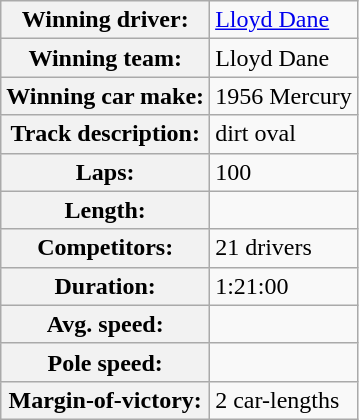<table class="wikitable" style=text-align:left>
<tr>
<th>Winning driver:</th>
<td><a href='#'>Lloyd Dane</a></td>
</tr>
<tr>
<th>Winning team:</th>
<td>Lloyd Dane</td>
</tr>
<tr>
<th>Winning car make:</th>
<td>1956 Mercury</td>
</tr>
<tr>
<th>Track description:</th>
<td> dirt oval</td>
</tr>
<tr>
<th>Laps:</th>
<td>100</td>
</tr>
<tr>
<th>Length:</th>
<td></td>
</tr>
<tr>
<th>Competitors:</th>
<td>21 drivers</td>
</tr>
<tr>
<th>Duration:</th>
<td>1:21:00</td>
</tr>
<tr>
<th>Avg. speed:</th>
<td></td>
</tr>
<tr>
<th>Pole speed:</th>
<td></td>
</tr>
<tr>
<th>Margin-of-victory:</th>
<td>2 car-lengths</td>
</tr>
</table>
